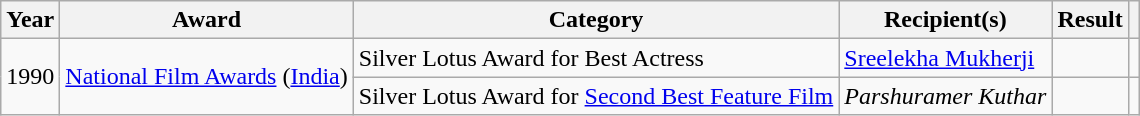<table class="wikitable">
<tr>
<th>Year</th>
<th>Award</th>
<th>Category</th>
<th>Recipient(s)</th>
<th>Result</th>
<th></th>
</tr>
<tr>
<td rowspan="2">1990</td>
<td rowspan="2"><a href='#'>National Film Awards</a> (<a href='#'>India</a>)</td>
<td>Silver Lotus Award for Best Actress</td>
<td><a href='#'>Sreelekha Mukherji</a></td>
<td></td>
<td></td>
</tr>
<tr>
<td>Silver Lotus Award for <a href='#'>Second Best Feature Film</a></td>
<td><em>Parshuramer Kuthar</em></td>
<td></td>
<td></td>
</tr>
</table>
